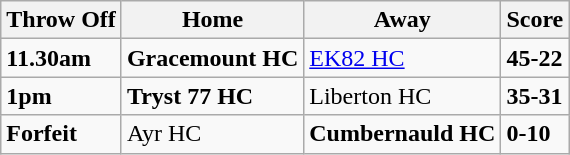<table class="wikitable">
<tr>
<th><strong>Throw Off</strong></th>
<th><strong>Home</strong></th>
<th><strong>Away</strong></th>
<th><strong>Score</strong></th>
</tr>
<tr>
<td><strong>11.30am</strong></td>
<td><strong>Gracemount HC</strong></td>
<td><a href='#'>EK82 HC</a></td>
<td><strong>45-22</strong></td>
</tr>
<tr>
<td><strong>1pm</strong></td>
<td><strong>Tryst 77 HC</strong></td>
<td>Liberton HC</td>
<td><strong>35-31</strong></td>
</tr>
<tr>
<td><strong>Forfeit</strong></td>
<td>Ayr HC</td>
<td><strong>Cumbernauld HC</strong></td>
<td><strong>0-10</strong></td>
</tr>
</table>
